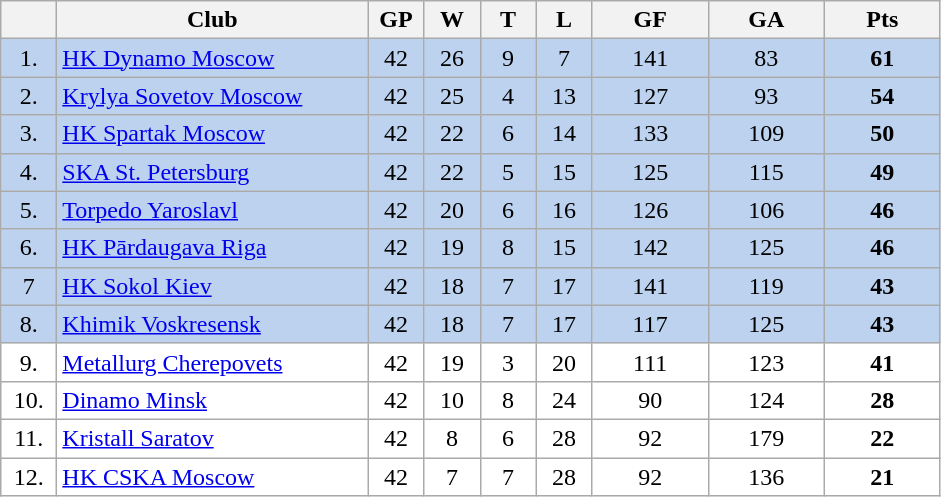<table class="wikitable">
<tr>
<th width="30"></th>
<th width="200">Club</th>
<th width="30">GP</th>
<th width="30">W</th>
<th width="30">T</th>
<th width="30">L</th>
<th width="70">GF</th>
<th width="70">GA</th>
<th width="70">Pts</th>
</tr>
<tr bgcolor="#BCD2EE" align="center">
<td>1.</td>
<td align="left"><a href='#'>HK Dynamo Moscow</a></td>
<td>42</td>
<td>26</td>
<td>9</td>
<td>7</td>
<td>141</td>
<td>83</td>
<td><strong>61</strong></td>
</tr>
<tr bgcolor="#BCD2EE" align="center">
<td>2.</td>
<td align="left"><a href='#'>Krylya Sovetov Moscow</a></td>
<td>42</td>
<td>25</td>
<td>4</td>
<td>13</td>
<td>127</td>
<td>93</td>
<td><strong>54</strong></td>
</tr>
<tr bgcolor="#BCD2EE" align="center">
<td>3.</td>
<td align="left"><a href='#'>HK Spartak Moscow</a></td>
<td>42</td>
<td>22</td>
<td>6</td>
<td>14</td>
<td>133</td>
<td>109</td>
<td><strong>50</strong></td>
</tr>
<tr bgcolor="#BCD2EE" align="center">
<td>4.</td>
<td align="left"><a href='#'>SKA St. Petersburg</a></td>
<td>42</td>
<td>22</td>
<td>5</td>
<td>15</td>
<td>125</td>
<td>115</td>
<td><strong>49</strong></td>
</tr>
<tr bgcolor="#BCD2EE" align="center">
<td>5.</td>
<td align="left"><a href='#'>Torpedo Yaroslavl</a></td>
<td>42</td>
<td>20</td>
<td>6</td>
<td>16</td>
<td>126</td>
<td>106</td>
<td><strong>46</strong></td>
</tr>
<tr bgcolor="#BCD2EE" align="center">
<td>6.</td>
<td align="left"><a href='#'>HK Pārdaugava Riga</a></td>
<td>42</td>
<td>19</td>
<td>8</td>
<td>15</td>
<td>142</td>
<td>125</td>
<td><strong>46</strong></td>
</tr>
<tr bgcolor="#BCD2EE" align="center">
<td>7</td>
<td align="left"><a href='#'>HK Sokol Kiev</a></td>
<td>42</td>
<td>18</td>
<td>7</td>
<td>17</td>
<td>141</td>
<td>119</td>
<td><strong>43</strong></td>
</tr>
<tr bgcolor="#BCD2EE" align="center">
<td>8.</td>
<td align="left"><a href='#'>Khimik Voskresensk</a></td>
<td>42</td>
<td>18</td>
<td>7</td>
<td>17</td>
<td>117</td>
<td>125</td>
<td><strong>43</strong></td>
</tr>
<tr bgcolor="#FFFFFF" align="center">
<td>9.</td>
<td align="left"><a href='#'>Metallurg Cherepovets</a></td>
<td>42</td>
<td>19</td>
<td>3</td>
<td>20</td>
<td>111</td>
<td>123</td>
<td><strong>41</strong></td>
</tr>
<tr bgcolor="#FFFFFF" align="center">
<td>10.</td>
<td align="left"><a href='#'>Dinamo Minsk</a></td>
<td>42</td>
<td>10</td>
<td>8</td>
<td>24</td>
<td>90</td>
<td>124</td>
<td><strong>28</strong></td>
</tr>
<tr bgcolor="#FFFFFF" align="center">
<td>11.</td>
<td align="left"><a href='#'>Kristall Saratov</a></td>
<td>42</td>
<td>8</td>
<td>6</td>
<td>28</td>
<td>92</td>
<td>179</td>
<td><strong>22</strong></td>
</tr>
<tr bgcolor="#FFFFFF" align="center">
<td>12.</td>
<td align="left"><a href='#'>HK CSKA Moscow</a></td>
<td>42</td>
<td>7</td>
<td>7</td>
<td>28</td>
<td>92</td>
<td>136</td>
<td><strong>21</strong></td>
</tr>
</table>
